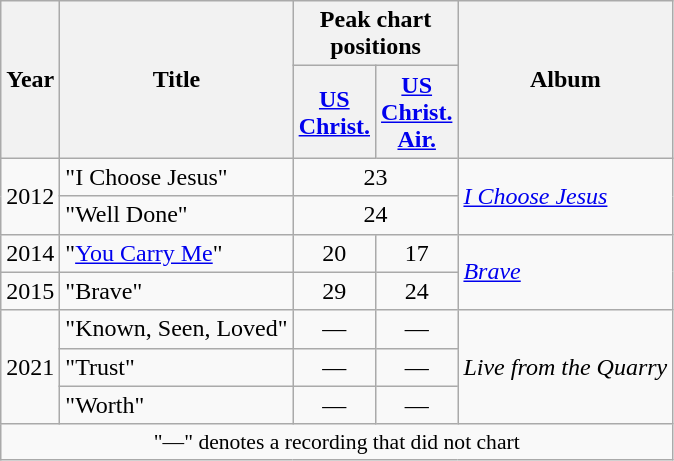<table class="wikitable"  style="text-align:center">
<tr>
<th scope="col" rowspan="2"><strong>Year</strong></th>
<th scope="col" rowspan="2"><strong>Title</strong></th>
<th scope="col" style="width:3em" colspan="2"><strong>Peak chart positions</strong></th>
<th scope="col" rowspan="2"><strong>Album</strong></th>
</tr>
<tr>
<th><a href='#'>US<br>Christ.</a><br></th>
<th><a href='#'>US<br>Christ.<br>Air.</a><br></th>
</tr>
<tr>
<td style="text-align:left" rowspan="2">2012</td>
<td style="text-align:left">"I Choose Jesus"</td>
<td colspan="2">23</td>
<td style="text-align:left"  rowspan="2"><em><a href='#'>I Choose Jesus</a></em></td>
</tr>
<tr>
<td style="text-align:left">"Well Done"</td>
<td colspan="2">24</td>
</tr>
<tr>
<td style="text-align:left">2014</td>
<td style="text-align:left">"<a href='#'>You Carry Me</a>"</td>
<td>20</td>
<td>17</td>
<td style="text-align:left" rowspan="2"><em><a href='#'>Brave</a></em></td>
</tr>
<tr>
<td style="text-align:left">2015</td>
<td style="text-align:left">"Brave" </td>
<td>29</td>
<td>24</td>
</tr>
<tr>
<td style="text-align:left" rowspan="3">2021</td>
<td style="text-align:left">"Known, Seen, Loved"</td>
<td>—</td>
<td>—</td>
<td style="text-align:left" rowspan="3"><em>Live from the Quarry</em></td>
</tr>
<tr>
<td style="text-align:left">"Trust"</td>
<td>—</td>
<td>—</td>
</tr>
<tr>
<td style="text-align:left">"Worth" </td>
<td>—</td>
<td>—</td>
</tr>
<tr>
<td colspan="5" style="font-size:90%">"—" denotes a recording that did not chart</td>
</tr>
</table>
